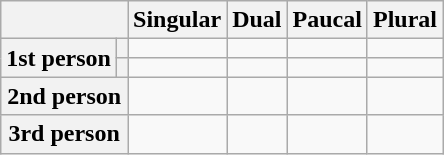<table class="wikitable">
<tr>
<th colspan="2"></th>
<th>Singular</th>
<th>Dual</th>
<th>Paucal</th>
<th>Plural</th>
</tr>
<tr>
<th rowspan="2">1st person</th>
<th></th>
<td></td>
<td></td>
<td></td>
<td></td>
</tr>
<tr>
<th></th>
<td></td>
<td></td>
<td></td>
<td></td>
</tr>
<tr>
<th colspan="2">2nd person</th>
<td></td>
<td></td>
<td></td>
<td></td>
</tr>
<tr>
<th colspan="2">3rd person</th>
<td></td>
<td></td>
<td></td>
<td></td>
</tr>
</table>
